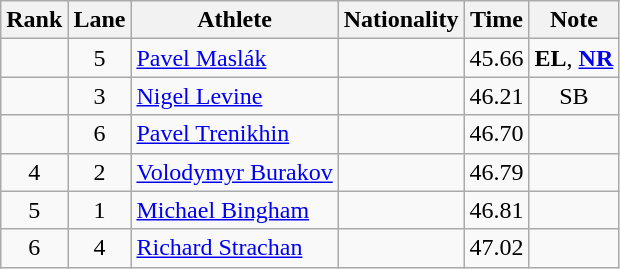<table class="wikitable sortable" style="text-align:center">
<tr>
<th>Rank</th>
<th>Lane</th>
<th>Athlete</th>
<th>Nationality</th>
<th>Time</th>
<th>Note</th>
</tr>
<tr>
<td></td>
<td>5</td>
<td align=left><a href='#'>Pavel Maslák</a></td>
<td align=left></td>
<td>45.66</td>
<td><strong>EL</strong>, <strong><a href='#'>NR</a></strong></td>
</tr>
<tr>
<td></td>
<td>3</td>
<td align=left><a href='#'>Nigel Levine</a></td>
<td align=left></td>
<td>46.21</td>
<td>SB</td>
</tr>
<tr>
<td></td>
<td>6</td>
<td align=left><a href='#'>Pavel Trenikhin</a></td>
<td align=left></td>
<td>46.70</td>
<td></td>
</tr>
<tr>
<td>4</td>
<td>2</td>
<td align=left><a href='#'>Volodymyr Burakov</a></td>
<td align=left></td>
<td>46.79</td>
<td></td>
</tr>
<tr>
<td>5</td>
<td>1</td>
<td align=left><a href='#'>Michael Bingham</a></td>
<td align=left></td>
<td>46.81</td>
<td></td>
</tr>
<tr>
<td>6</td>
<td>4</td>
<td align=left><a href='#'>Richard Strachan</a></td>
<td align=left></td>
<td>47.02</td>
<td></td>
</tr>
</table>
